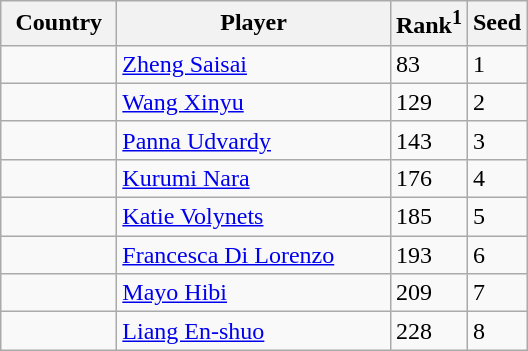<table class="sortable wikitable">
<tr>
<th width="70">Country</th>
<th width="175">Player</th>
<th>Rank<sup>1</sup></th>
<th>Seed</th>
</tr>
<tr>
<td></td>
<td><a href='#'>Zheng Saisai</a></td>
<td>83</td>
<td>1</td>
</tr>
<tr>
<td></td>
<td><a href='#'>Wang Xinyu</a></td>
<td>129</td>
<td>2</td>
</tr>
<tr>
<td></td>
<td><a href='#'>Panna Udvardy</a></td>
<td>143</td>
<td>3</td>
</tr>
<tr>
<td></td>
<td><a href='#'>Kurumi Nara</a></td>
<td>176</td>
<td>4</td>
</tr>
<tr>
<td></td>
<td><a href='#'>Katie Volynets</a></td>
<td>185</td>
<td>5</td>
</tr>
<tr>
<td></td>
<td><a href='#'>Francesca Di Lorenzo</a></td>
<td>193</td>
<td>6</td>
</tr>
<tr>
<td></td>
<td><a href='#'>Mayo Hibi</a></td>
<td>209</td>
<td>7</td>
</tr>
<tr>
<td></td>
<td><a href='#'>Liang En-shuo</a></td>
<td>228</td>
<td>8</td>
</tr>
</table>
